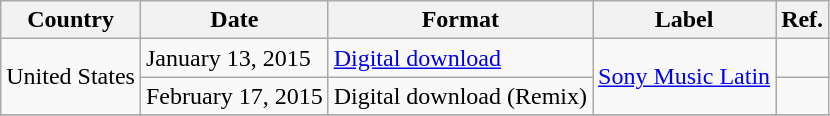<table class="wikitable plainrowheaders">
<tr>
<th>Country</th>
<th>Date</th>
<th>Format</th>
<th>Label</th>
<th>Ref.</th>
</tr>
<tr>
<td rowspan="2">United States</td>
<td>January 13, 2015</td>
<td rowspan="1"><a href='#'>Digital download</a></td>
<td rowspan="2"><a href='#'>Sony Music Latin</a></td>
<td></td>
</tr>
<tr>
<td>February 17, 2015</td>
<td rowspan="1">Digital download (Remix)</td>
<td></td>
</tr>
<tr>
</tr>
</table>
